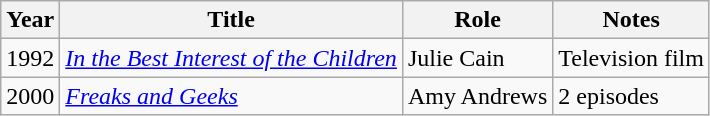<table class="wikitable sortable">
<tr>
<th>Year</th>
<th>Title</th>
<th>Role</th>
<th>Notes</th>
</tr>
<tr>
<td>1992</td>
<td><em><a href='#'>In the Best Interest of the Children</a></em></td>
<td>Julie Cain</td>
<td>Television film</td>
</tr>
<tr>
<td>2000</td>
<td><em><a href='#'>Freaks and Geeks</a></em></td>
<td>Amy Andrews</td>
<td>2 episodes</td>
</tr>
</table>
